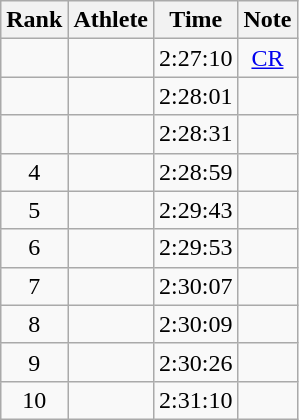<table class="wikitable" style="text-align:center;">
<tr>
<th>Rank</th>
<th>Athlete</th>
<th>Time</th>
<th>Note</th>
</tr>
<tr>
<td></td>
<td align=left></td>
<td>2:27:10</td>
<td><a href='#'>CR</a></td>
</tr>
<tr>
<td></td>
<td align=left></td>
<td>2:28:01</td>
<td></td>
</tr>
<tr>
<td></td>
<td align=left></td>
<td>2:28:31</td>
<td></td>
</tr>
<tr>
<td>4</td>
<td align=left></td>
<td>2:28:59</td>
<td></td>
</tr>
<tr>
<td>5</td>
<td align=left></td>
<td>2:29:43</td>
<td></td>
</tr>
<tr>
<td>6</td>
<td align=left></td>
<td>2:29:53</td>
<td></td>
</tr>
<tr>
<td>7</td>
<td align=left></td>
<td>2:30:07</td>
<td></td>
</tr>
<tr>
<td>8</td>
<td align=left></td>
<td>2:30:09</td>
<td></td>
</tr>
<tr>
<td>9</td>
<td align=left></td>
<td>2:30:26</td>
<td></td>
</tr>
<tr>
<td>10</td>
<td align=left></td>
<td>2:31:10</td>
<td></td>
</tr>
</table>
